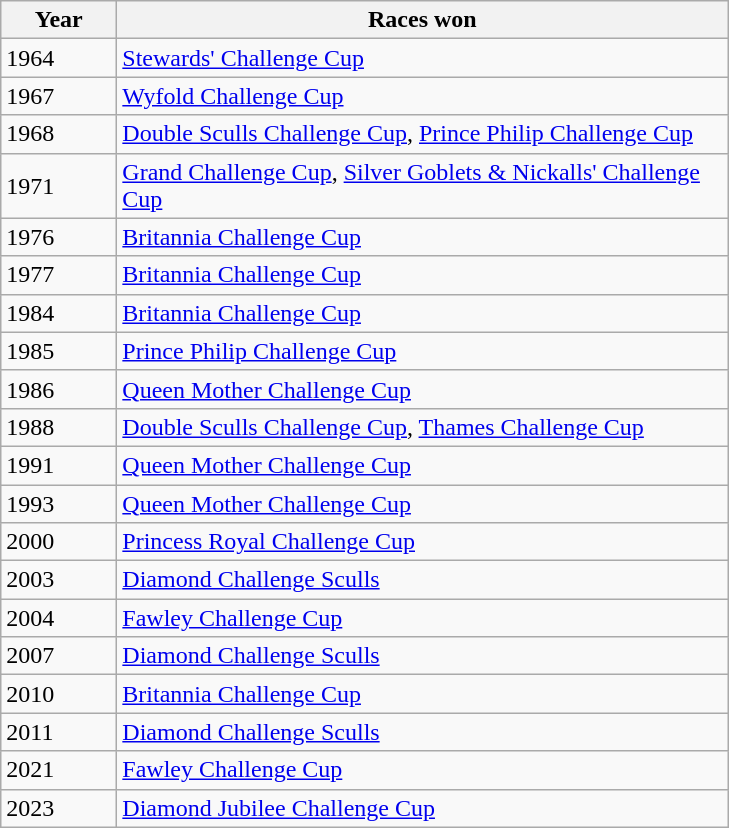<table class="wikitable">
<tr>
<th width=70>Year</th>
<th width=400>Races won</th>
</tr>
<tr>
<td>1964</td>
<td><a href='#'>Stewards' Challenge Cup</a></td>
</tr>
<tr>
<td>1967</td>
<td><a href='#'>Wyfold Challenge Cup</a></td>
</tr>
<tr>
<td>1968</td>
<td><a href='#'>Double Sculls Challenge Cup</a>, <a href='#'>Prince Philip Challenge Cup</a></td>
</tr>
<tr>
<td>1971</td>
<td><a href='#'>Grand Challenge Cup</a>, <a href='#'>Silver Goblets & Nickalls' Challenge Cup</a></td>
</tr>
<tr>
<td>1976</td>
<td><a href='#'>Britannia Challenge Cup</a></td>
</tr>
<tr>
<td>1977</td>
<td><a href='#'>Britannia Challenge Cup</a></td>
</tr>
<tr>
<td>1984</td>
<td><a href='#'>Britannia Challenge Cup</a></td>
</tr>
<tr>
<td>1985</td>
<td><a href='#'>Prince Philip Challenge Cup</a></td>
</tr>
<tr>
<td>1986</td>
<td><a href='#'>Queen Mother Challenge Cup</a></td>
</tr>
<tr>
<td>1988</td>
<td><a href='#'>Double Sculls Challenge Cup</a>, <a href='#'>Thames Challenge Cup</a></td>
</tr>
<tr>
<td>1991</td>
<td><a href='#'>Queen Mother Challenge Cup</a></td>
</tr>
<tr>
<td>1993</td>
<td><a href='#'>Queen Mother Challenge Cup</a></td>
</tr>
<tr>
<td>2000</td>
<td><a href='#'>Princess Royal Challenge Cup</a></td>
</tr>
<tr>
<td>2003</td>
<td><a href='#'>Diamond Challenge Sculls</a></td>
</tr>
<tr>
<td>2004</td>
<td><a href='#'>Fawley Challenge Cup</a></td>
</tr>
<tr>
<td>2007</td>
<td><a href='#'>Diamond Challenge Sculls</a></td>
</tr>
<tr>
<td>2010</td>
<td><a href='#'>Britannia Challenge Cup</a></td>
</tr>
<tr>
<td>2011</td>
<td><a href='#'>Diamond Challenge Sculls</a></td>
</tr>
<tr>
<td>2021</td>
<td><a href='#'>Fawley Challenge Cup</a></td>
</tr>
<tr>
<td>2023</td>
<td><a href='#'>Diamond Jubilee Challenge Cup</a></td>
</tr>
</table>
